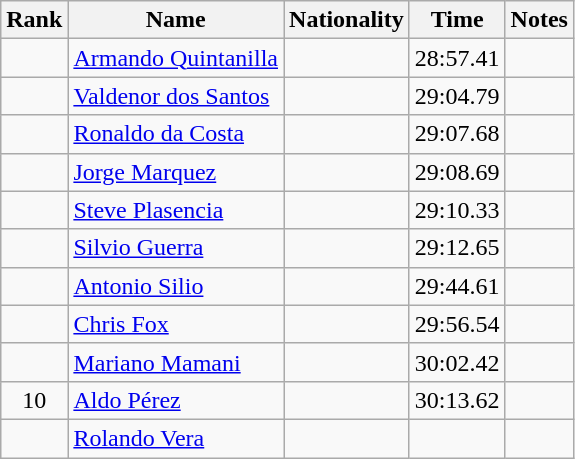<table class="wikitable sortable" style="text-align:center">
<tr>
<th>Rank</th>
<th>Name</th>
<th>Nationality</th>
<th>Time</th>
<th>Notes</th>
</tr>
<tr>
<td></td>
<td align=left><a href='#'>Armando Quintanilla</a></td>
<td align=left></td>
<td>28:57.41</td>
<td></td>
</tr>
<tr>
<td></td>
<td align=left><a href='#'>Valdenor dos Santos</a></td>
<td align=left></td>
<td>29:04.79</td>
<td></td>
</tr>
<tr>
<td></td>
<td align=left><a href='#'>Ronaldo da Costa</a></td>
<td align=left></td>
<td>29:07.68</td>
<td></td>
</tr>
<tr>
<td></td>
<td align=left><a href='#'>Jorge Marquez</a></td>
<td align=left></td>
<td>29:08.69</td>
<td></td>
</tr>
<tr>
<td></td>
<td align=left><a href='#'>Steve Plasencia</a></td>
<td align=left></td>
<td>29:10.33</td>
<td></td>
</tr>
<tr>
<td></td>
<td align=left><a href='#'>Silvio Guerra</a></td>
<td align=left></td>
<td>29:12.65</td>
<td></td>
</tr>
<tr>
<td></td>
<td align=left><a href='#'>Antonio Silio</a></td>
<td align=left></td>
<td>29:44.61</td>
<td></td>
</tr>
<tr>
<td></td>
<td align=left><a href='#'>Chris Fox</a></td>
<td align=left></td>
<td>29:56.54</td>
<td></td>
</tr>
<tr>
<td></td>
<td align=left><a href='#'>Mariano Mamani</a></td>
<td align=left></td>
<td>30:02.42</td>
<td></td>
</tr>
<tr>
<td>10</td>
<td align=left><a href='#'>Aldo Pérez</a></td>
<td align=left></td>
<td>30:13.62</td>
<td></td>
</tr>
<tr>
<td></td>
<td align=left><a href='#'>Rolando Vera</a></td>
<td align=left></td>
<td></td>
<td></td>
</tr>
</table>
